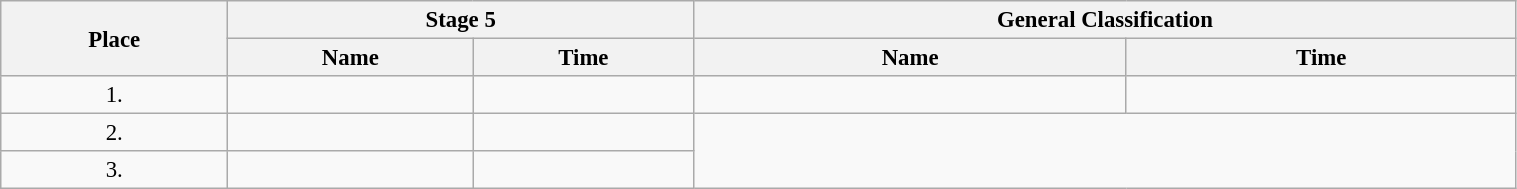<table class=wikitable style="font-size:95%" width="80%">
<tr>
<th rowspan="2">Place</th>
<th colspan="2">Stage 5</th>
<th colspan="2">General Classification</th>
</tr>
<tr>
<th>Name</th>
<th>Time</th>
<th>Name</th>
<th>Time</th>
</tr>
<tr>
<td align="center">1.</td>
<td></td>
<td></td>
<td></td>
<td></td>
</tr>
<tr>
<td align="center">2.</td>
<td></td>
<td></td>
</tr>
<tr>
<td align="center">3.</td>
<td></td>
<td></td>
</tr>
</table>
